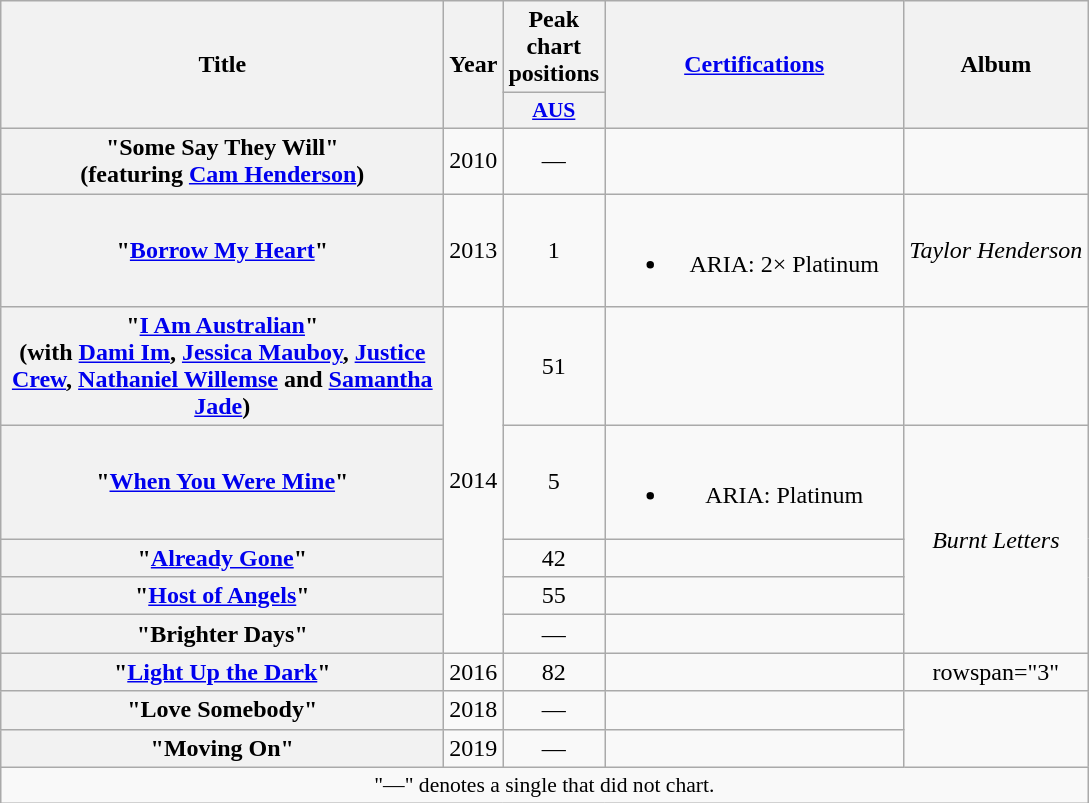<table class="wikitable plainrowheaders" style="text-align:center;">
<tr>
<th scope="col" rowspan="2" style="width:18em;">Title</th>
<th scope="col" rowspan="2" style="width:1em;">Year</th>
<th scope="col" colspan="1">Peak chart positions</th>
<th scope="col" rowspan="2" style="width:12em;"><a href='#'>Certifications</a></th>
<th scope="col" rowspan="2">Album</th>
</tr>
<tr>
<th scope="col" style="width:3em;font-size:90%;"><a href='#'>AUS</a><br></th>
</tr>
<tr>
<th scope="row">"Some Say They Will"<br><span>(featuring <a href='#'>Cam Henderson</a>)</span></th>
<td>2010</td>
<td>—</td>
<td></td>
<td></td>
</tr>
<tr>
<th scope="row">"<a href='#'>Borrow My Heart</a>"</th>
<td>2013</td>
<td>1</td>
<td><br><ul><li>ARIA: 2× Platinum</li></ul></td>
<td><em>Taylor Henderson</em></td>
</tr>
<tr>
<th scope="row">"<a href='#'>I Am Australian</a>"<br><span>(with <a href='#'>Dami Im</a>, <a href='#'>Jessica Mauboy</a>, <a href='#'>Justice Crew</a>, <a href='#'>Nathaniel Willemse</a> and <a href='#'>Samantha Jade</a>)</span></th>
<td rowspan="5">2014</td>
<td>51</td>
<td></td>
<td></td>
</tr>
<tr>
<th scope="row">"<a href='#'>When You Were Mine</a>"</th>
<td>5</td>
<td><br><ul><li>ARIA: Platinum</li></ul></td>
<td rowspan="4"><em>Burnt Letters</em></td>
</tr>
<tr>
<th scope="row">"<a href='#'>Already Gone</a>"</th>
<td>42</td>
<td></td>
</tr>
<tr>
<th scope="row">"<a href='#'>Host of Angels</a>"</th>
<td>55</td>
<td></td>
</tr>
<tr>
<th scope="row">"Brighter Days"</th>
<td>—</td>
<td></td>
</tr>
<tr>
<th scope="row">"<a href='#'>Light Up the Dark</a>"</th>
<td>2016</td>
<td>82</td>
<td></td>
<td>rowspan="3" </td>
</tr>
<tr>
<th scope="row">"Love Somebody"</th>
<td>2018</td>
<td>—</td>
<td></td>
</tr>
<tr>
<th scope="row">"Moving On"</th>
<td>2019</td>
<td>—</td>
<td></td>
</tr>
<tr>
<td colspan="5" style="font-size:90%">"—" denotes a single that did not chart.</td>
</tr>
</table>
